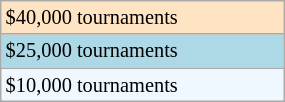<table class="wikitable" style="font-size:85%;" width=15%>
<tr style="background:#ffe4c4;">
<td>$40,000 tournaments</td>
</tr>
<tr bgcolor="lightblue">
<td>$25,000 tournaments</td>
</tr>
<tr bgcolor="#f0f8ff">
<td>$10,000 tournaments</td>
</tr>
</table>
